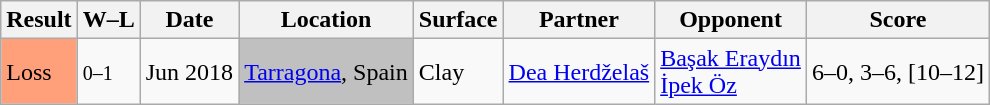<table class=wikitable>
<tr>
<th>Result</th>
<th>W–L</th>
<th>Date</th>
<th>Location</th>
<th>Surface</th>
<th>Partner</th>
<th>Opponent</th>
<th>Score</th>
</tr>
<tr>
<td bgcolor=#ffa07a>Loss</td>
<td><small>0–1</small></td>
<td>Jun 2018</td>
<td bgcolor=silver><a href='#'>Tarragona</a>, Spain</td>
<td>Clay</td>
<td> <a href='#'>Dea Herdželaš</a></td>
<td> <a href='#'>Başak Eraydın</a><br> <a href='#'>İpek Öz</a></td>
<td>6–0, 3–6, [10–12]</td>
</tr>
</table>
